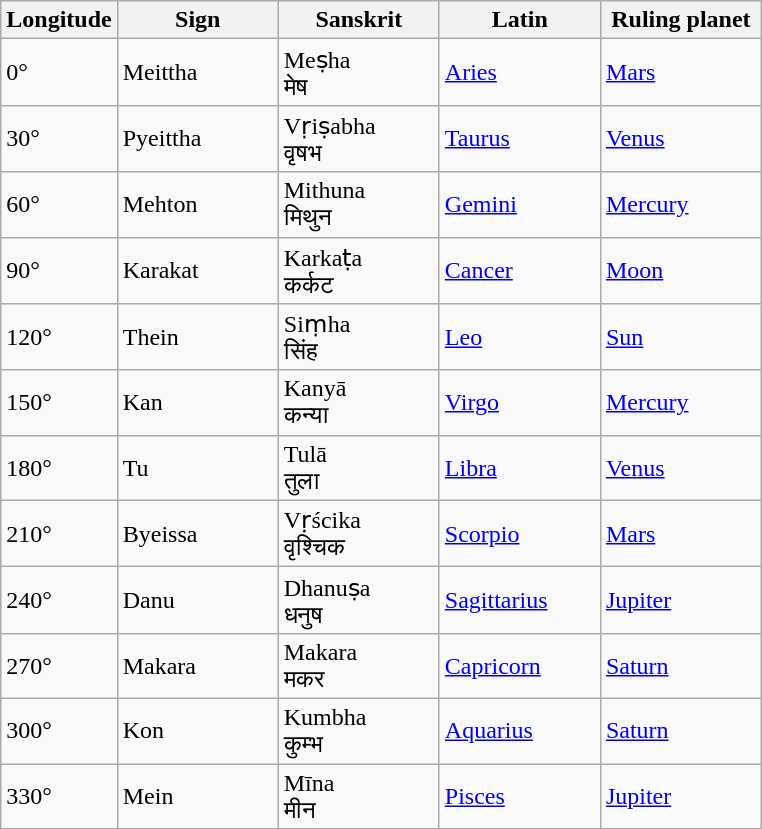<table class="wikitable">
<tr>
<th width="50">Longitude <br> </th>
<th width="100">Sign <br> </th>
<th width="100">Sanskrit</th>
<th width="100">Latin</th>
<th width="100">Ruling planet <br> </th>
</tr>
<tr>
<td>0°</td>
<td>Meittha <br> </td>
<td>Meṣha <br> मेष</td>
<td><a href='#'>Aries</a></td>
<td><a href='#'>Mars</a></td>
</tr>
<tr>
<td>30°</td>
<td>Pyeittha <br> </td>
<td>Vṛiṣabha <br> वृषभ</td>
<td><a href='#'>Taurus</a></td>
<td><a href='#'>Venus</a></td>
</tr>
<tr>
<td>60°</td>
<td>Mehton <br> </td>
<td>Mithuna <br> मिथुन</td>
<td><a href='#'>Gemini</a></td>
<td><a href='#'>Mercury</a></td>
</tr>
<tr>
<td>90°</td>
<td>Karakat <br> </td>
<td>Karkaṭa <br> कर्कट</td>
<td><a href='#'>Cancer</a></td>
<td><a href='#'>Moon</a></td>
</tr>
<tr>
<td>120°</td>
<td>Thein <br> </td>
<td>Siṃha <br> सिंह</td>
<td><a href='#'>Leo</a></td>
<td><a href='#'>Sun</a></td>
</tr>
<tr>
<td>150°</td>
<td>Kan <br> </td>
<td>Kanyā <br> कन्या</td>
<td><a href='#'>Virgo</a></td>
<td><a href='#'>Mercury</a></td>
</tr>
<tr>
<td>180°</td>
<td>Tu <br> </td>
<td>Tulā <br> तुला</td>
<td><a href='#'>Libra</a></td>
<td><a href='#'>Venus</a></td>
</tr>
<tr>
<td>210°</td>
<td>Byeissa <br> </td>
<td>Vṛścika <br> वृश्चिक</td>
<td><a href='#'>Scorpio</a></td>
<td><a href='#'>Mars</a></td>
</tr>
<tr>
<td>240°</td>
<td>Danu <br> </td>
<td>Dhanuṣa <br> धनुष</td>
<td><a href='#'>Sagittarius</a></td>
<td><a href='#'>Jupiter</a></td>
</tr>
<tr>
<td>270°</td>
<td>Makara <br> </td>
<td>Makara <br> मकर</td>
<td><a href='#'>Capricorn</a></td>
<td><a href='#'>Saturn</a></td>
</tr>
<tr>
<td>300°</td>
<td>Kon <br> </td>
<td>Kumbha <br> कुम्भ</td>
<td><a href='#'>Aquarius</a></td>
<td><a href='#'>Saturn</a></td>
</tr>
<tr>
<td>330°</td>
<td>Mein <br> </td>
<td>Mīna <br> मीन</td>
<td><a href='#'>Pisces</a></td>
<td><a href='#'>Jupiter</a></td>
</tr>
</table>
